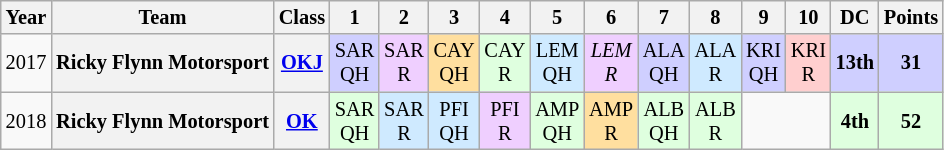<table class="wikitable" style="text-align:center; font-size:85%">
<tr>
<th>Year</th>
<th>Team</th>
<th>Class</th>
<th>1</th>
<th>2</th>
<th>3</th>
<th>4</th>
<th>5</th>
<th>6</th>
<th>7</th>
<th>8</th>
<th>9</th>
<th>10</th>
<th>DC</th>
<th>Points</th>
</tr>
<tr>
<td>2017</td>
<th nowrap>Ricky Flynn Motorsport</th>
<th nowrap><a href='#'>OKJ</a></th>
<td style="background:#CFCFFF;">SAR<br>QH<br></td>
<td style="background:#EFCFFF;">SAR<br>R<br></td>
<td style="background:#FFDF9F;">CAY<br>QH<br></td>
<td style="background:#DFFFDF;">CAY<br>R<br></td>
<td style="background:#CFEAFF;">LEM<br>QH<br></td>
<td style="background:#EFCFFF;"><em>LEM<br>R</em><br></td>
<td style="background:#CFCFFF;">ALA<br>QH<br></td>
<td style="background:#CFEAFF;">ALA<br>R<br></td>
<td style="background:#CFCFFF;">KRI<br>QH<br></td>
<td style="background:#FFCFCF;">KRI<br>R<br></td>
<th style="background:#CFCFFF;">13th</th>
<th style="background:#CFCFFF;">31</th>
</tr>
<tr>
<td>2018</td>
<th nowrap>Ricky Flynn Motorsport</th>
<th nowrap><a href='#'>OK</a></th>
<td style="background:#DFFFDF;">SAR<br>QH<br></td>
<td style="background:#CFEAFF;">SAR<br>R<br></td>
<td style="background:#CFEAFF;">PFI<br>QH<br></td>
<td style="background:#EFCFFF;">PFI<br>R<br></td>
<td style="background:#DFFFDF;">AMP<br>QH<br></td>
<td style="background:#FFDF9F;">AMP<br>R<br></td>
<td style="background:#DFFFDF;">ALB<br>QH<br></td>
<td style="background:#DFFFDF;">ALB<br>R<br></td>
<td colspan=2></td>
<th style="background:#DFFFDF;">4th</th>
<th style="background:#DFFFDF;">52</th>
</tr>
</table>
